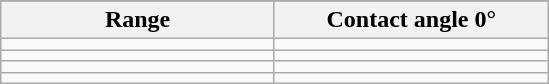<table class="wikitable">
<tr>
</tr>
<tr>
<th width="33%">Range</th>
<th width="33%">Contact angle 0°</th>
</tr>
<tr style="vertical-align:top; text-align:center;">
<td></td>
<td></td>
</tr>
<tr style="vertical-align:top; text-align:center;">
<td></td>
<td></td>
</tr>
<tr style="vertical-align:top; text-align:center;">
<td></td>
<td></td>
</tr>
<tr style="vertical-align:top; text-align:center;">
<td></td>
<td></td>
</tr>
</table>
